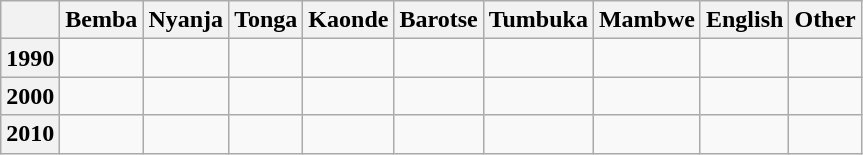<table class="wikitable">
<tr>
<th></th>
<th>Bemba</th>
<th>Nyanja</th>
<th>Tonga</th>
<th>Kaonde</th>
<th>Barotse</th>
<th>Tumbuka</th>
<th>Mambwe</th>
<th>English</th>
<th>Other</th>
</tr>
<tr>
<th>1990</th>
<td></td>
<td></td>
<td></td>
<td></td>
<td></td>
<td></td>
<td></td>
<td></td>
<td></td>
</tr>
<tr>
<th>2000</th>
<td></td>
<td></td>
<td></td>
<td></td>
<td></td>
<td></td>
<td></td>
<td></td>
<td></td>
</tr>
<tr>
<th>2010</th>
<td></td>
<td></td>
<td></td>
<td></td>
<td></td>
<td></td>
<td></td>
<td></td>
<td></td>
</tr>
</table>
